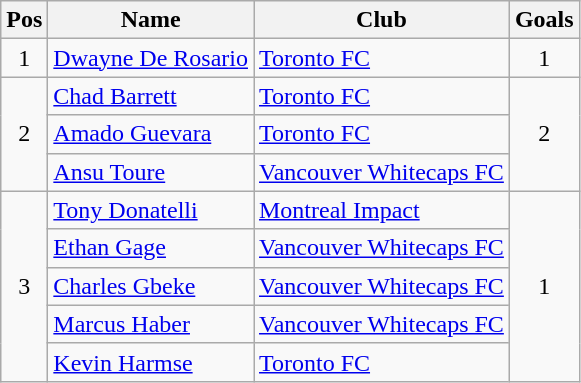<table class="wikitable sortable">
<tr>
<th>Pos</th>
<th>Name</th>
<th>Club</th>
<th>Goals</th>
</tr>
<tr>
<td rowspan=1 align=center>1</td>
<td align="left"> <a href='#'>Dwayne De Rosario</a></td>
<td align="left"><a href='#'>Toronto FC</a></td>
<td rowspan=1 align=center>1</td>
</tr>
<tr>
<td rowspan=3 align=center>2</td>
<td align="left"> <a href='#'>Chad Barrett</a></td>
<td align="left"><a href='#'>Toronto FC</a></td>
<td rowspan=3 align=center>2</td>
</tr>
<tr>
<td align="left"> <a href='#'>Amado Guevara</a></td>
<td align="left"><a href='#'>Toronto FC</a></td>
</tr>
<tr>
<td align="left"> <a href='#'>Ansu Toure</a></td>
<td align="left"><a href='#'>Vancouver Whitecaps FC</a></td>
</tr>
<tr>
<td rowspan=5 align=center>3</td>
<td align="left"> <a href='#'>Tony Donatelli</a></td>
<td align="left"><a href='#'>Montreal Impact</a></td>
<td rowspan=5 align=center>1</td>
</tr>
<tr>
<td align="left"> <a href='#'>Ethan Gage</a></td>
<td align="left"><a href='#'>Vancouver Whitecaps FC</a></td>
</tr>
<tr>
<td align="left"> <a href='#'>Charles Gbeke</a></td>
<td align="left"><a href='#'>Vancouver Whitecaps FC</a></td>
</tr>
<tr>
<td align="left"> <a href='#'>Marcus Haber</a></td>
<td align="left"><a href='#'>Vancouver Whitecaps FC</a></td>
</tr>
<tr>
<td align="left"> <a href='#'>Kevin Harmse</a></td>
<td align="left"><a href='#'>Toronto FC</a></td>
</tr>
</table>
